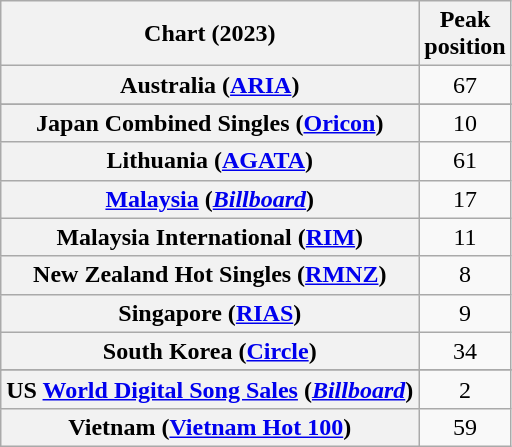<table class="wikitable sortable plainrowheaders" style="text-align:center">
<tr>
<th scope="col">Chart (2023)</th>
<th scope="col">Peak<br>position</th>
</tr>
<tr>
<th scope="row">Australia (<a href='#'>ARIA</a>)</th>
<td>67</td>
</tr>
<tr>
</tr>
<tr>
</tr>
<tr>
</tr>
<tr>
</tr>
<tr>
<th scope="row">Japan Combined Singles (<a href='#'>Oricon</a>)</th>
<td>10</td>
</tr>
<tr>
<th scope="row">Lithuania (<a href='#'>AGATA</a>)</th>
<td>61</td>
</tr>
<tr>
<th scope="row"><a href='#'>Malaysia</a> (<em><a href='#'>Billboard</a></em>)</th>
<td>17</td>
</tr>
<tr>
<th scope="row">Malaysia International (<a href='#'>RIM</a>)</th>
<td>11</td>
</tr>
<tr>
<th scope="row">New Zealand Hot Singles (<a href='#'>RMNZ</a>)</th>
<td>8</td>
</tr>
<tr>
<th scope="row">Singapore (<a href='#'>RIAS</a>)</th>
<td>9</td>
</tr>
<tr>
<th scope="row">South Korea (<a href='#'>Circle</a>)</th>
<td>34</td>
</tr>
<tr>
</tr>
<tr>
</tr>
<tr>
</tr>
<tr>
<th scope="row">US <a href='#'>World Digital Song Sales</a> (<em><a href='#'>Billboard</a></em>)</th>
<td>2</td>
</tr>
<tr>
<th scope="row">Vietnam (<a href='#'>Vietnam Hot 100</a>)</th>
<td>59</td>
</tr>
</table>
